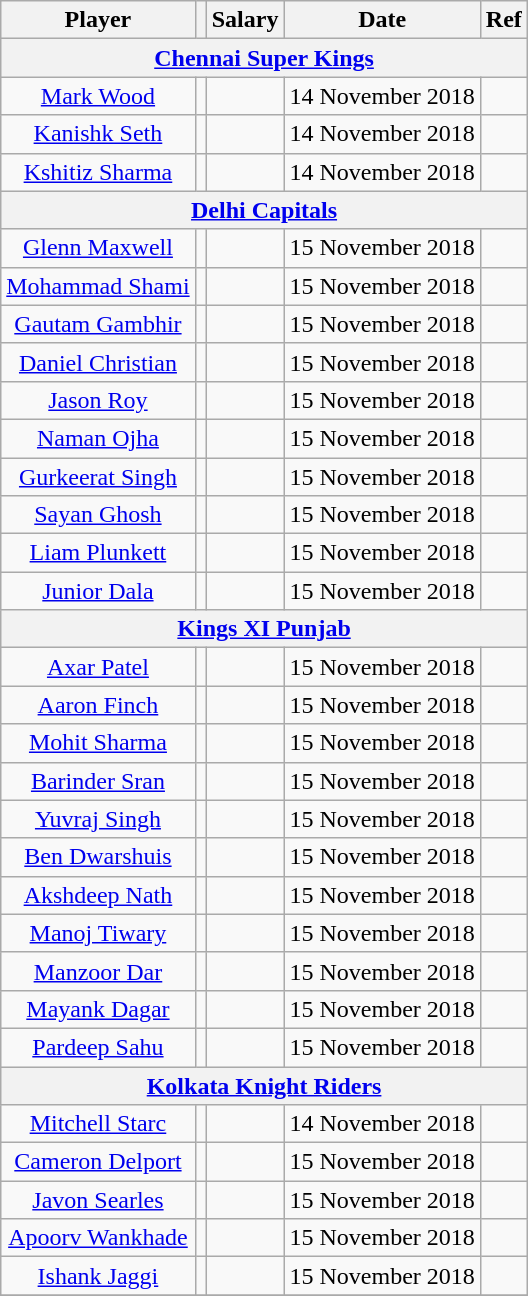<table class="wikitable collapsible"  style="text-align:center">
<tr>
<th style="text-align:center;">Player</th>
<th style="text-align:center;"></th>
<th style="text-align:center;">Salary</th>
<th>Date</th>
<th style="text-align:center;">Ref</th>
</tr>
<tr>
<th colspan="6"><strong><a href='#'>Chennai Super Kings</a></strong></th>
</tr>
<tr>
<td><a href='#'>Mark Wood</a></td>
<td></td>
<td></td>
<td>14 November 2018</td>
<td></td>
</tr>
<tr>
<td><a href='#'>Kanishk Seth</a></td>
<td></td>
<td></td>
<td>14 November 2018</td>
<td></td>
</tr>
<tr>
<td><a href='#'>Kshitiz Sharma</a></td>
<td></td>
<td></td>
<td>14 November 2018</td>
<td></td>
</tr>
<tr>
<th colspan="6"><strong><a href='#'>Delhi Capitals</a></strong></th>
</tr>
<tr>
<td><a href='#'>Glenn Maxwell</a></td>
<td></td>
<td></td>
<td>15 November 2018</td>
<td></td>
</tr>
<tr>
<td><a href='#'>Mohammad Shami</a></td>
<td></td>
<td></td>
<td>15 November 2018</td>
<td></td>
</tr>
<tr>
<td><a href='#'>Gautam Gambhir</a></td>
<td></td>
<td></td>
<td>15 November 2018</td>
<td></td>
</tr>
<tr>
<td><a href='#'>Daniel Christian</a></td>
<td></td>
<td></td>
<td>15 November 2018</td>
<td></td>
</tr>
<tr>
<td><a href='#'>Jason Roy</a></td>
<td></td>
<td></td>
<td>15 November 2018</td>
<td></td>
</tr>
<tr>
<td><a href='#'>Naman Ojha</a></td>
<td></td>
<td></td>
<td>15 November 2018</td>
<td></td>
</tr>
<tr>
<td><a href='#'>Gurkeerat Singh</a></td>
<td></td>
<td></td>
<td>15 November 2018</td>
<td></td>
</tr>
<tr>
<td><a href='#'>Sayan Ghosh</a></td>
<td></td>
<td></td>
<td>15 November 2018</td>
<td></td>
</tr>
<tr>
<td><a href='#'>Liam Plunkett</a></td>
<td></td>
<td></td>
<td>15 November 2018</td>
<td></td>
</tr>
<tr>
<td><a href='#'>Junior Dala</a></td>
<td></td>
<td></td>
<td>15 November 2018</td>
<td></td>
</tr>
<tr>
<th colspan="6"><strong><a href='#'>Kings XI Punjab</a></strong></th>
</tr>
<tr>
<td><a href='#'>Axar Patel</a></td>
<td></td>
<td></td>
<td>15 November 2018</td>
<td></td>
</tr>
<tr>
<td><a href='#'>Aaron Finch</a></td>
<td></td>
<td></td>
<td>15 November 2018</td>
<td></td>
</tr>
<tr>
<td><a href='#'>Mohit Sharma</a></td>
<td></td>
<td></td>
<td>15 November 2018</td>
<td></td>
</tr>
<tr>
<td><a href='#'>Barinder Sran</a></td>
<td></td>
<td></td>
<td>15 November 2018</td>
<td></td>
</tr>
<tr>
<td><a href='#'>Yuvraj Singh</a></td>
<td></td>
<td></td>
<td>15 November 2018</td>
<td></td>
</tr>
<tr>
<td><a href='#'>Ben Dwarshuis</a></td>
<td></td>
<td></td>
<td>15 November 2018</td>
<td></td>
</tr>
<tr>
<td><a href='#'>Akshdeep Nath</a></td>
<td></td>
<td></td>
<td>15 November 2018</td>
<td></td>
</tr>
<tr>
<td><a href='#'>Manoj Tiwary</a></td>
<td></td>
<td></td>
<td>15 November 2018</td>
<td></td>
</tr>
<tr>
<td><a href='#'>Manzoor Dar</a></td>
<td></td>
<td></td>
<td>15 November 2018</td>
<td></td>
</tr>
<tr>
<td><a href='#'>Mayank Dagar</a></td>
<td></td>
<td></td>
<td>15 November 2018</td>
<td></td>
</tr>
<tr>
<td><a href='#'>Pardeep Sahu</a></td>
<td></td>
<td></td>
<td>15 November 2018</td>
<td></td>
</tr>
<tr>
<th colspan="6"><strong><a href='#'>Kolkata Knight Riders</a></strong></th>
</tr>
<tr>
<td><a href='#'>Mitchell Starc</a></td>
<td></td>
<td></td>
<td>14 November 2018</td>
<td></td>
</tr>
<tr>
<td><a href='#'>Cameron Delport</a></td>
<td></td>
<td></td>
<td>15 November 2018</td>
<td></td>
</tr>
<tr>
<td><a href='#'>Javon Searles</a></td>
<td></td>
<td></td>
<td>15 November 2018</td>
<td></td>
</tr>
<tr>
<td><a href='#'>Apoorv Wankhade</a></td>
<td></td>
<td></td>
<td>15 November 2018</td>
<td></td>
</tr>
<tr>
<td><a href='#'>Ishank Jaggi</a></td>
<td></td>
<td></td>
<td>15 November 2018</td>
<td></td>
</tr>
<tr>
</tr>
</table>
